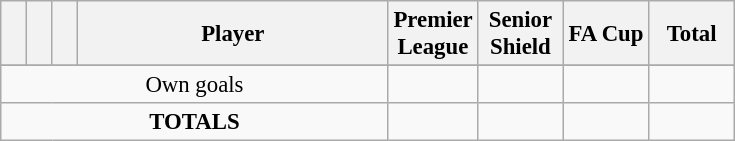<table class="wikitable sortable" style="font-size: 95%; text-align: center;">
<tr>
<th width=10></th>
<th width=10></th>
<th width=10></th>
<th width=200>Player</th>
<th width=50>Premier League</th>
<th width=50>Senior Shield</th>
<th width=50>FA Cup</th>
<th width=50>Total</th>
</tr>
<tr>
</tr>
<tr class="sortbottom">
<td colspan="4">Own goals</td>
<td></td>
<td></td>
<td></td>
<td></td>
</tr>
<tr class="sortbottom">
<td colspan=4><strong>TOTALS</strong></td>
<td></td>
<td></td>
<td></td>
<td></td>
</tr>
</table>
